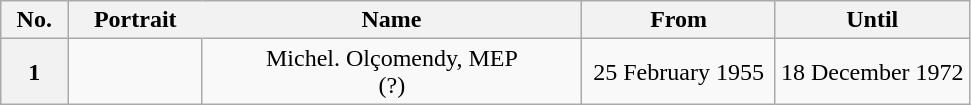<table class="wikitable" style="text-align:center;">
<tr>
<th scope="col">No.</th>
<th scope="col" style="border-right:none;">Portrait</th>
<th scope="col" style="border-left:none;">Name</th>
<th scope="col" style="width:20%;">From</th>
<th scope="col" style="width:20%;">Until</th>
</tr>
<tr>
<th scope="row">1</th>
<td></td>
<td>Michel. Olçomendy, MEP <br> (?)</td>
<td>25 February 1955</td>
<td>18 December 1972</td>
</tr>
</table>
